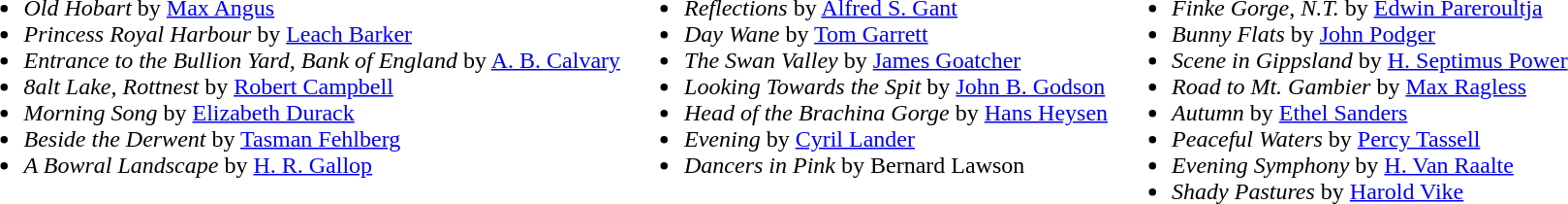<table>
<tr valign=top>
<td><br><ul><li><em>Old Hobart</em> by <a href='#'>Max Angus</a></li><li><em>Princess Royal Harbour</em> by <a href='#'>Leach Barker</a></li><li><em>Entrance to the Bullion Yard, Bank of England</em> by <a href='#'>A. B. Calvary</a></li><li><em>8alt Lake, Rottnest</em> by <a href='#'>Robert Campbell</a></li><li><em>Morning Song</em> by <a href='#'>Elizabeth Durack</a></li><li><em>Beside the Derwent</em> by <a href='#'>Tasman Fehlberg</a></li><li><em>A Bowral Landscape</em> by <a href='#'>H. R. Gallop</a></li></ul></td>
<td><br><ul><li><em>Reflections</em> by <a href='#'>Alfred S. Gant</a></li><li><em>Day Wane</em> by <a href='#'>Tom Garrett</a></li><li><em>The Swan Valley</em> by <a href='#'>James Goatcher</a></li><li><em>Looking Towards the Spit</em> by <a href='#'>John B. Godson</a></li><li><em>Head of the Brachina Gorge</em> by <a href='#'>Hans Heysen</a></li><li><em>Evening</em> by <a href='#'>Cyril Lander</a></li><li><em>Dancers in Pink</em> by Bernard Lawson</li></ul></td>
<td><br><ul><li><em>Finke Gorge, N.T.</em> by <a href='#'>Edwin Pareroultja</a></li><li><em>Bunny Flats</em> by <a href='#'>John Podger</a></li><li><em>Scene in Gippsland</em> by <a href='#'>H. Septimus Power</a></li><li><em>Road to Mt. Gambier</em> by <a href='#'>Max Ragless</a></li><li><em>Autumn</em> by <a href='#'>Ethel Sanders</a></li><li><em>Peaceful Waters</em> by <a href='#'>Percy Tassell</a></li><li><em>Evening Symphony</em> by <a href='#'>H. Van Raalte</a></li><li><em>Shady Pastures</em> by <a href='#'>Harold Vike</a></li></ul></td>
</tr>
</table>
